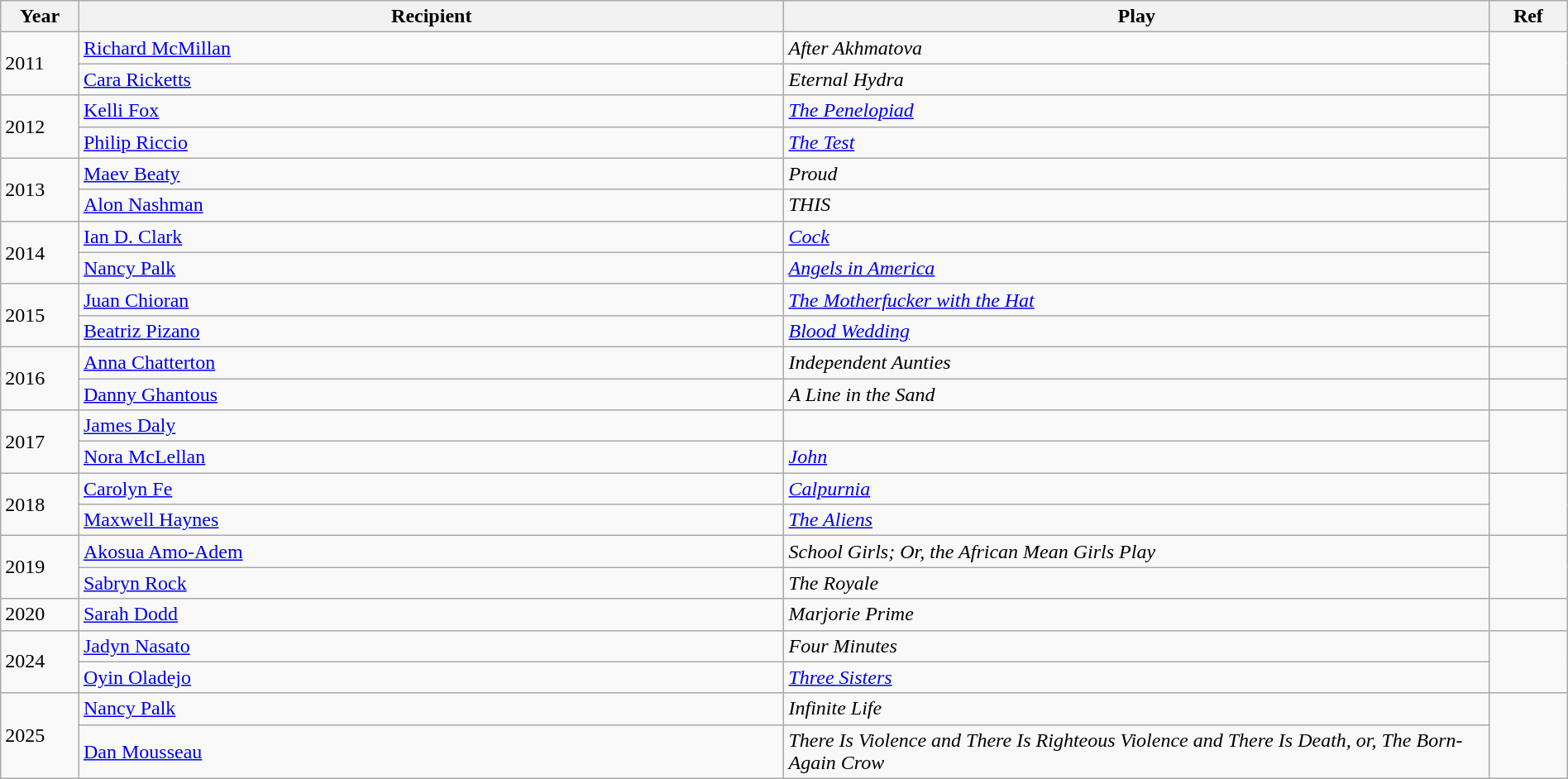<table class = "wikitable sortable" width=100%>
<tr>
<th width=5%>Year</th>
<th width=45%>Recipient</th>
<th width=45%>Play</th>
<th width=5%>Ref</th>
</tr>
<tr>
<td rowspan=2>2011</td>
<td><a href='#'>Richard McMillan</a></td>
<td><em>After Akhmatova</em></td>
<td rowspan=2></td>
</tr>
<tr>
<td><a href='#'>Cara Ricketts</a></td>
<td><em>Eternal Hydra</em></td>
</tr>
<tr>
<td rowspan=2>2012</td>
<td><a href='#'>Kelli Fox</a></td>
<td><em><a href='#'>The Penelopiad</a></em></td>
<td rowspan=2></td>
</tr>
<tr>
<td><a href='#'>Philip Riccio</a></td>
<td><em><a href='#'>The Test</a></em></td>
</tr>
<tr>
<td rowspan=2>2013</td>
<td><a href='#'>Maev Beaty</a></td>
<td><em>Proud</em></td>
<td rowspan=2></td>
</tr>
<tr>
<td><a href='#'>Alon Nashman</a></td>
<td><em>THIS</em></td>
</tr>
<tr>
<td rowspan=2>2014</td>
<td><a href='#'>Ian D. Clark</a></td>
<td><em><a href='#'>Cock</a></em></td>
<td rowspan=2></td>
</tr>
<tr>
<td><a href='#'>Nancy Palk</a></td>
<td><em><a href='#'>Angels in America</a></em></td>
</tr>
<tr>
<td rowspan=2>2015</td>
<td><a href='#'>Juan Chioran</a></td>
<td><em><a href='#'>The Motherfucker with the Hat</a></em></td>
<td rowspan=2></td>
</tr>
<tr>
<td><a href='#'>Beatriz Pizano</a></td>
<td><em><a href='#'>Blood Wedding</a></em></td>
</tr>
<tr>
<td rowspan=2>2016</td>
<td><a href='#'>Anna Chatterton</a></td>
<td><em>Independent Aunties</em></td>
<td></td>
</tr>
<tr>
<td><a href='#'>Danny Ghantous</a></td>
<td><em>A Line in the Sand</em></td>
</tr>
<tr>
<td rowspan=2>2017</td>
<td><a href='#'>James Daly</a></td>
<td></td>
<td rowspan=2></td>
</tr>
<tr>
<td><a href='#'>Nora McLellan</a></td>
<td><em><a href='#'>John</a></em></td>
</tr>
<tr>
<td rowspan=2>2018</td>
<td><a href='#'>Carolyn Fe</a></td>
<td><em><a href='#'>Calpurnia</a></em></td>
<td rowspan=2></td>
</tr>
<tr>
<td><a href='#'>Maxwell Haynes</a></td>
<td><em><a href='#'>The Aliens</a></em></td>
</tr>
<tr>
<td rowspan=2>2019</td>
<td><a href='#'>Akosua Amo-Adem</a></td>
<td><em>School Girls; Or, the African Mean Girls Play</em></td>
<td rowspan=2></td>
</tr>
<tr>
<td><a href='#'>Sabryn Rock</a></td>
<td><em>The Royale</em></td>
</tr>
<tr>
<td>2020</td>
<td><a href='#'>Sarah Dodd</a></td>
<td><em>Marjorie Prime</em></td>
<td></td>
</tr>
<tr>
<td rowspan=2>2024</td>
<td><a href='#'>Jadyn Nasato</a></td>
<td><em>Four Minutes</em></td>
<td rowspan=2></td>
</tr>
<tr>
<td><a href='#'>Oyin Oladejo</a></td>
<td><em><a href='#'>Three Sisters</a></em></td>
</tr>
<tr>
<td rowspan=2>2025</td>
<td><a href='#'>Nancy Palk</a></td>
<td><em>Infinite Life</em></td>
<td rowspan=2></td>
</tr>
<tr>
<td><a href='#'>Dan Mousseau</a></td>
<td><em>There Is Violence and There Is Righteous Violence and There Is Death, or, The Born-Again Crow</em></td>
</tr>
</table>
